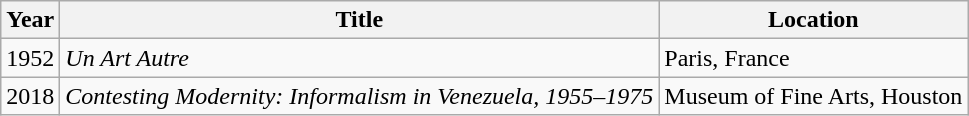<table class="wikitable">
<tr>
<th>Year</th>
<th>Title</th>
<th>Location</th>
</tr>
<tr>
<td>1952</td>
<td><em>Un Art Autre</em></td>
<td>Paris, France</td>
</tr>
<tr>
<td>2018</td>
<td><em>Contesting Modernity: Informalism in Venezuela, 1955–1975</em></td>
<td>Museum of Fine Arts, Houston</td>
</tr>
</table>
